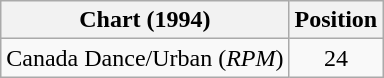<table class="wikitable sortable">
<tr>
<th align="left">Chart (1994)</th>
<th align="center">Position</th>
</tr>
<tr>
<td align="left">Canada Dance/Urban (<em>RPM</em>)</td>
<td align="center">24</td>
</tr>
</table>
